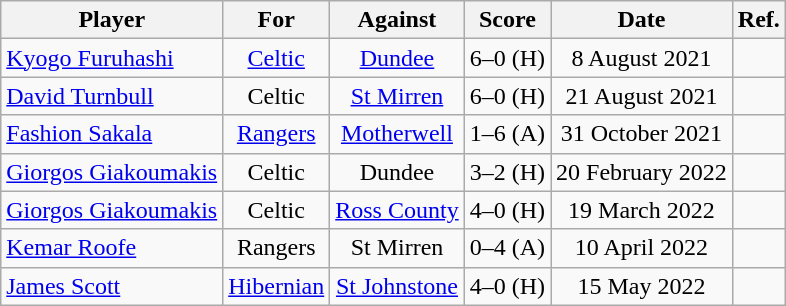<table class="wikitable" style="text-align:center">
<tr>
<th>Player</th>
<th>For</th>
<th>Against</th>
<th>Score</th>
<th>Date</th>
<th>Ref.</th>
</tr>
<tr>
<td align="left"> <a href='#'>Kyogo Furuhashi</a></td>
<td><a href='#'>Celtic</a></td>
<td><a href='#'>Dundee</a></td>
<td>6–0 (H)</td>
<td>8 August 2021</td>
<td></td>
</tr>
<tr>
<td align="left"> <a href='#'>David Turnbull</a></td>
<td>Celtic</td>
<td><a href='#'>St Mirren</a></td>
<td>6–0 (H)</td>
<td>21 August 2021</td>
<td></td>
</tr>
<tr>
<td align="left"> <a href='#'>Fashion Sakala</a></td>
<td><a href='#'>Rangers</a></td>
<td><a href='#'>Motherwell</a></td>
<td>1–6 (A)</td>
<td>31 October 2021</td>
<td></td>
</tr>
<tr>
<td align="left"> <a href='#'>Giorgos Giakoumakis</a></td>
<td>Celtic</td>
<td>Dundee</td>
<td>3–2 (H)</td>
<td>20 February 2022</td>
<td></td>
</tr>
<tr>
<td align="left"> <a href='#'>Giorgos Giakoumakis</a></td>
<td>Celtic</td>
<td><a href='#'>Ross County</a></td>
<td>4–0 (H)</td>
<td>19 March 2022</td>
<td></td>
</tr>
<tr>
<td align="left"> <a href='#'>Kemar Roofe</a></td>
<td>Rangers</td>
<td>St Mirren</td>
<td>0–4 (A)</td>
<td>10 April 2022</td>
<td></td>
</tr>
<tr>
<td align="left"> <a href='#'>James Scott</a></td>
<td><a href='#'>Hibernian</a></td>
<td><a href='#'>St Johnstone</a></td>
<td>4–0 (H)</td>
<td>15 May 2022</td>
<td></td>
</tr>
</table>
